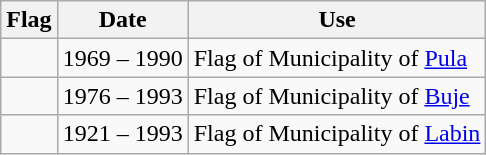<table class="wikitable">
<tr>
<th>Flag</th>
<th>Date</th>
<th>Use</th>
</tr>
<tr>
<td></td>
<td>1969 – 1990</td>
<td>Flag of Municipality of <a href='#'>Pula</a></td>
</tr>
<tr>
<td></td>
<td>1976 – 1993</td>
<td>Flag of Municipality of <a href='#'>Buje</a></td>
</tr>
<tr>
<td></td>
<td>1921 – 1993</td>
<td>Flag of Municipality of <a href='#'>Labin</a></td>
</tr>
</table>
